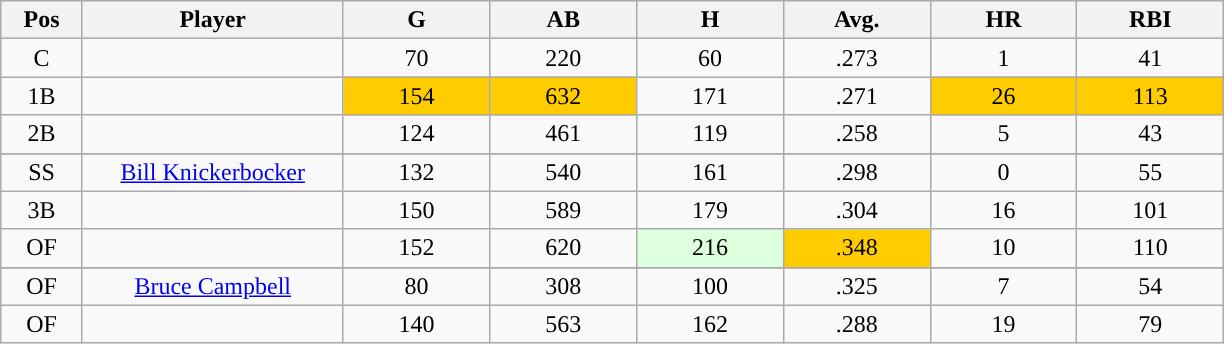<table class="wikitable sortable">
<tr>
<th bgcolor="#DDDDFF" width="5%">Pos</th>
<th bgcolor="#DDDDFF" width="16%">Player</th>
<th bgcolor="#DDDDFF" width="9%">G</th>
<th bgcolor="#DDDDFF" width="9%">AB</th>
<th bgcolor="#DDDDFF" width="9%">H</th>
<th bgcolor="#DDDDFF" width="9%">Avg.</th>
<th bgcolor="#DDDDFF" width="9%">HR</th>
<th bgcolor="#DDDDFF" width="9%">RBI</th>
</tr>
<tr align="center">
<td>C</td>
<td></td>
<td>70</td>
<td>220</td>
<td>60</td>
<td>.273</td>
<td>1</td>
<td>41</td>
</tr>
<tr align="center">
<td>1B</td>
<td></td>
<td style="background:#fc0;">154</td>
<td style="background:#fc0;">632</td>
<td>171</td>
<td>.271</td>
<td style="background:#fc0;">26</td>
<td style="background:#fc0;">113</td>
</tr>
<tr align="center">
<td>2B</td>
<td></td>
<td>124</td>
<td>461</td>
<td>119</td>
<td>.258</td>
<td>5</td>
<td>43</td>
</tr>
<tr>
</tr>
<tr align="center">
<td>SS</td>
<td><a href='#'>Bill Knickerbocker</a></td>
<td>132</td>
<td>540</td>
<td>161</td>
<td>.298</td>
<td>0</td>
<td>55</td>
</tr>
<tr align="center">
<td>3B</td>
<td></td>
<td>150</td>
<td>589</td>
<td>179</td>
<td>.304</td>
<td>16</td>
<td>101</td>
</tr>
<tr align="center">
<td>OF</td>
<td></td>
<td>152</td>
<td>620</td>
<td style="background:#DDFFDD;">216</td>
<td style="background:#fc0;">.348</td>
<td>10</td>
<td>110</td>
</tr>
<tr>
</tr>
<tr align="center">
<td>OF</td>
<td><a href='#'>Bruce Campbell</a></td>
<td>80</td>
<td>308</td>
<td>100</td>
<td>.325</td>
<td>7</td>
<td>54</td>
</tr>
<tr align="center">
<td>OF</td>
<td></td>
<td>140</td>
<td>563</td>
<td>162</td>
<td>.288</td>
<td>19</td>
<td>79</td>
</tr>
</table>
